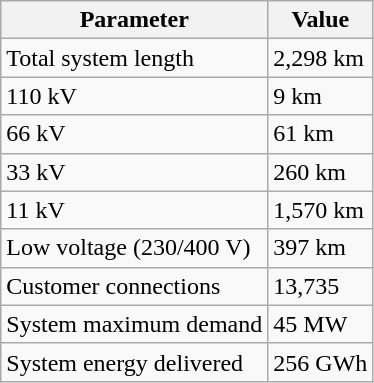<table class="wikitable" border="1">
<tr>
<th>Parameter</th>
<th>Value</th>
</tr>
<tr>
<td>Total system length</td>
<td>2,298 km</td>
</tr>
<tr>
<td>110 kV</td>
<td>9 km</td>
</tr>
<tr>
<td>66 kV</td>
<td>61 km</td>
</tr>
<tr>
<td>33 kV</td>
<td>260 km</td>
</tr>
<tr>
<td>11 kV</td>
<td>1,570 km</td>
</tr>
<tr>
<td>Low voltage (230/400 V)</td>
<td>397 km</td>
</tr>
<tr>
<td>Customer connections</td>
<td>13,735</td>
</tr>
<tr>
<td>System maximum demand</td>
<td>45 MW</td>
</tr>
<tr>
<td>System energy delivered</td>
<td>256 GWh</td>
</tr>
</table>
